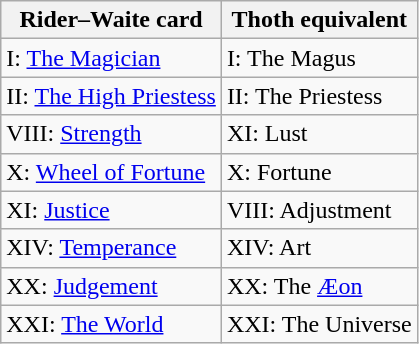<table class=wikitable>
<tr>
<th>Rider–Waite card</th>
<th>Thoth equivalent</th>
</tr>
<tr>
<td>I: <a href='#'>The Magician</a></td>
<td>I: The Magus</td>
</tr>
<tr>
<td>II: <a href='#'>The High Priestess</a></td>
<td>II: The Priestess</td>
</tr>
<tr>
<td>VIII: <a href='#'>Strength</a></td>
<td>XI: Lust</td>
</tr>
<tr>
<td>X: <a href='#'>Wheel of Fortune</a></td>
<td>X: Fortune</td>
</tr>
<tr>
<td>XI: <a href='#'>Justice</a></td>
<td>VIII: Adjustment</td>
</tr>
<tr>
<td>XIV: <a href='#'>Temperance</a></td>
<td>XIV: Art</td>
</tr>
<tr>
<td>XX: <a href='#'>Judgement</a></td>
<td>XX: The <a href='#'>Æon</a></td>
</tr>
<tr>
<td>XXI: <a href='#'>The World</a></td>
<td>XXI: The Universe</td>
</tr>
</table>
